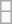<table class="wikitable sortable" style="text-align: left;">
<tr>
<td></td>
</tr>
<tr>
<td></td>
</tr>
</table>
